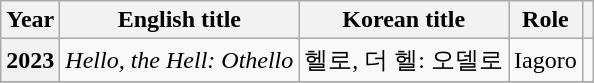<table class="wikitable sortable plainrowheaders">
<tr>
<th scope="col">Year</th>
<th scope="col">English title</th>
<th scope="col">Korean title</th>
<th scope="col">Role</th>
<th scope="col" class="unsortable"></th>
</tr>
<tr>
<th scope="row">2023</th>
<td><em>Hello, the Hell: Othello</em></td>
<td>헬로, 더 헬: 오델로</td>
<td>Iagoro</td>
<td></td>
</tr>
<tr>
</tr>
</table>
